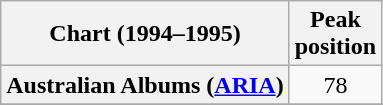<table class="wikitable sortable plainrowheaders" style="text-align:center">
<tr>
<th scope="col">Chart (1994–1995)</th>
<th scope="col">Peak<br>position</th>
</tr>
<tr>
<th scope="row">Australian Albums (<a href='#'>ARIA</a>)</th>
<td>78</td>
</tr>
<tr>
</tr>
<tr>
</tr>
<tr>
</tr>
<tr>
</tr>
<tr>
</tr>
<tr>
</tr>
<tr>
</tr>
<tr>
</tr>
</table>
